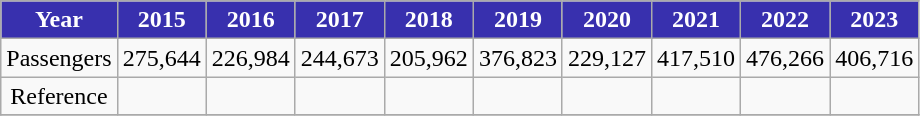<table class="sortable wikitable toccolours" style="text-align:center">
<tr>
<th style="background:#3830AE;color:white">Year</th>
<th style="background:#3830AE;color:white; width:50px">2015</th>
<th style="background:#3830AE;color:white; width:50px">2016</th>
<th style="background:#3830AE;color:white; width:50px">2017</th>
<th style="background:#3830AE;color:white; width:50px">2018</th>
<th style="background:#3830AE;color:white; width:50px">2019</th>
<th style="background:#3830AE;color:white; width:50px">2020</th>
<th style="background:#3830AE;color:white; width:50px">2021</th>
<th style="background:#3830AE;color:white; width:50px">2022</th>
<th style="background:#3830AE;color:white; width:50px">2023</th>
</tr>
<tr>
<td>Passengers</td>
<td>275,644</td>
<td>226,984</td>
<td>244,673</td>
<td>205,962</td>
<td>376,823</td>
<td>229,127</td>
<td>417,510</td>
<td>476,266</td>
<td>406,716</td>
</tr>
<tr>
<td>Reference</td>
<td></td>
<td></td>
<td></td>
<td></td>
<td></td>
<td></td>
<td></td>
<td></td>
<td></td>
</tr>
<tr>
</tr>
</table>
